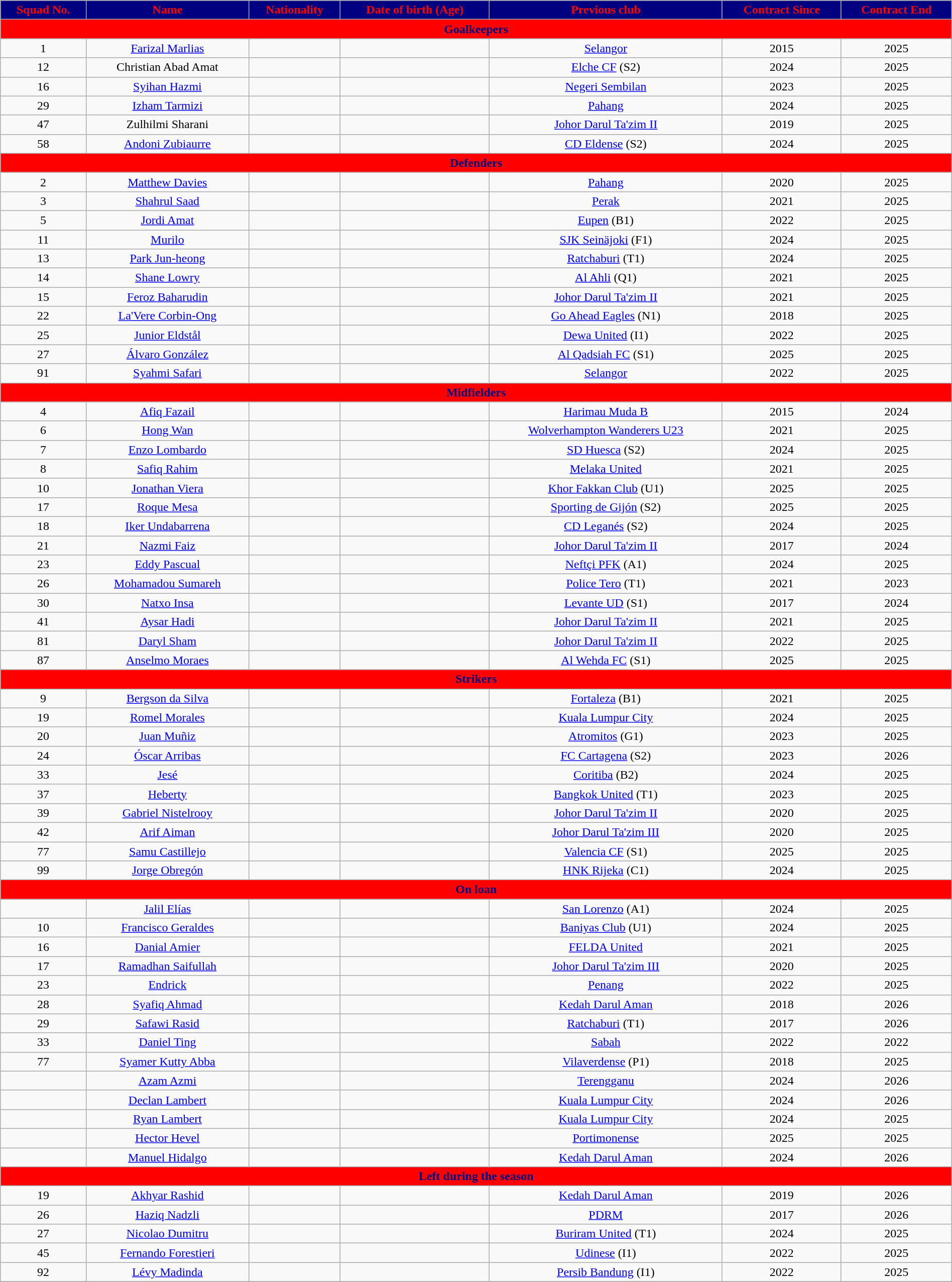<table class="wikitable" style="text-align:center; width:100%;">
<tr>
<th style="background:navy; color:red; text-align:center;">Squad No.</th>
<th style="background:navy; color:red; text-align:center;">Name</th>
<th style="background:navy; color:red; text-align:center;">Nationality</th>
<th style="background:navy; color:red; text-align:center;">Date of birth (Age)</th>
<th style="background:navy; color:red; text-align:center;">Previous club</th>
<th style="background:navy; color:red; text-align:center;">Contract Since</th>
<th style="background:navy; color:red; text-align:center;">Contract End</th>
</tr>
<tr>
<th colspan="8" style="background:red; color:navy; text-align:center">Goalkeepers</th>
</tr>
<tr>
<td>1</td>
<td><a href='#'>Farizal Marlias</a></td>
<td></td>
<td></td>
<td> <a href='#'>Selangor</a></td>
<td>2015</td>
<td>2025</td>
</tr>
<tr>
<td>12</td>
<td>Christian Abad Amat</td>
<td></td>
<td></td>
<td> <a href='#'>Elche CF</a> (S2)</td>
<td>2024</td>
<td>2025</td>
</tr>
<tr>
<td>16</td>
<td><a href='#'>Syihan Hazmi</a></td>
<td></td>
<td></td>
<td> <a href='#'>Negeri Sembilan</a></td>
<td>2023</td>
<td>2025</td>
</tr>
<tr>
<td>29</td>
<td><a href='#'>Izham Tarmizi</a></td>
<td></td>
<td></td>
<td> <a href='#'>Pahang</a></td>
<td>2024</td>
<td>2025</td>
</tr>
<tr>
<td>47</td>
<td>Zulhilmi Sharani</td>
<td></td>
<td></td>
<td> <a href='#'>Johor Darul Ta'zim II</a></td>
<td>2019</td>
<td>2025</td>
</tr>
<tr>
<td>58</td>
<td><a href='#'>Andoni Zubiaurre</a> </td>
<td></td>
<td></td>
<td> <a href='#'>CD Eldense</a> (S2)</td>
<td>2024</td>
<td>2025</td>
</tr>
<tr>
<th colspan="8" style="background:red; color:navy; text-align:center">Defenders</th>
</tr>
<tr>
<td>2</td>
<td><a href='#'>Matthew Davies</a></td>
<td></td>
<td></td>
<td> <a href='#'>Pahang</a></td>
<td>2020</td>
<td>2025</td>
</tr>
<tr>
<td>3</td>
<td><a href='#'>Shahrul Saad</a></td>
<td></td>
<td></td>
<td> <a href='#'>Perak</a></td>
<td>2021</td>
<td>2025</td>
</tr>
<tr>
<td>5</td>
<td><a href='#'>Jordi Amat</a></td>
<td></td>
<td></td>
<td> <a href='#'>Eupen</a> (B1)</td>
<td>2022</td>
<td>2025</td>
</tr>
<tr>
<td>11</td>
<td><a href='#'>Murilo</a> </td>
<td></td>
<td></td>
<td> <a href='#'>SJK Seinäjoki</a> (F1)</td>
<td>2024</td>
<td>2025</td>
</tr>
<tr>
<td>13</td>
<td><a href='#'>Park Jun-heong</a></td>
<td></td>
<td></td>
<td> <a href='#'>Ratchaburi</a> (T1)</td>
<td>2024</td>
<td>2025</td>
</tr>
<tr>
<td>14</td>
<td><a href='#'>Shane Lowry</a> </td>
<td></td>
<td></td>
<td> <a href='#'>Al Ahli</a> (Q1)</td>
<td>2021</td>
<td>2025</td>
</tr>
<tr>
<td>15</td>
<td><a href='#'>Feroz Baharudin</a></td>
<td></td>
<td></td>
<td> <a href='#'>Johor Darul Ta'zim II</a></td>
<td>2021</td>
<td>2025</td>
</tr>
<tr>
<td>22</td>
<td><a href='#'>La'Vere Corbin-Ong</a></td>
<td></td>
<td></td>
<td> <a href='#'>Go Ahead Eagles</a> (N1)</td>
<td>2018</td>
<td>2025</td>
</tr>
<tr>
<td>25</td>
<td><a href='#'>Junior Eldstål</a></td>
<td></td>
<td></td>
<td> <a href='#'>Dewa United</a> (I1)</td>
<td>2022</td>
<td>2025</td>
</tr>
<tr>
<td>27</td>
<td><a href='#'>Álvaro González</a> </td>
<td></td>
<td></td>
<td> <a href='#'>Al Qadsiah FC</a> (S1)</td>
<td>2025</td>
<td>2025</td>
</tr>
<tr>
<td>91</td>
<td><a href='#'>Syahmi Safari</a></td>
<td></td>
<td></td>
<td> <a href='#'>Selangor</a></td>
<td>2022</td>
<td>2025</td>
</tr>
<tr>
<th colspan="8" style="background:red; color:navy; text-align:center">Midfielders</th>
</tr>
<tr>
<td>4</td>
<td><a href='#'>Afiq Fazail</a></td>
<td></td>
<td></td>
<td> <a href='#'>Harimau Muda B</a></td>
<td>2015</td>
<td>2024</td>
</tr>
<tr>
<td>6</td>
<td><a href='#'>Hong Wan</a></td>
<td></td>
<td></td>
<td> <a href='#'>Wolverhampton Wanderers U23</a></td>
<td>2021</td>
<td>2025</td>
</tr>
<tr>
<td>7</td>
<td><a href='#'>Enzo Lombardo</a></td>
<td></td>
<td></td>
<td> <a href='#'>SD Huesca</a> (S2)</td>
<td>2024</td>
<td>2025</td>
</tr>
<tr>
<td>8</td>
<td><a href='#'>Safiq Rahim</a></td>
<td></td>
<td></td>
<td> <a href='#'>Melaka United</a></td>
<td>2021</td>
<td>2025</td>
</tr>
<tr>
<td>10</td>
<td><a href='#'>Jonathan Viera</a> </td>
<td></td>
<td></td>
<td> <a href='#'>Khor Fakkan Club</a> (U1)</td>
<td>2025</td>
<td>2025</td>
</tr>
<tr>
<td>17</td>
<td><a href='#'>Roque Mesa</a> </td>
<td></td>
<td></td>
<td> <a href='#'>Sporting de Gijón</a> (S2)</td>
<td>2025</td>
<td>2025</td>
</tr>
<tr>
<td>18</td>
<td><a href='#'>Iker Undabarrena</a></td>
<td></td>
<td></td>
<td> <a href='#'>CD Leganés</a> (S2)</td>
<td>2024</td>
<td>2025</td>
</tr>
<tr>
<td>21</td>
<td><a href='#'>Nazmi Faiz</a></td>
<td></td>
<td></td>
<td> <a href='#'>Johor Darul Ta'zim II</a></td>
<td>2017</td>
<td>2024</td>
</tr>
<tr>
<td>23</td>
<td><a href='#'>Eddy Pascual</a></td>
<td></td>
<td></td>
<td> <a href='#'>Neftçi PFK</a> (A1)</td>
<td>2024</td>
<td>2025</td>
</tr>
<tr>
<td>26</td>
<td><a href='#'>Mohamadou Sumareh</a></td>
<td></td>
<td></td>
<td> <a href='#'>Police Tero</a> (T1)</td>
<td>2021</td>
<td>2023</td>
</tr>
<tr>
<td>30</td>
<td><a href='#'>Natxo Insa</a></td>
<td></td>
<td></td>
<td> <a href='#'>Levante UD</a> (S1)</td>
<td>2017</td>
<td>2024</td>
</tr>
<tr>
<td>41</td>
<td><a href='#'>Aysar Hadi</a></td>
<td></td>
<td></td>
<td> <a href='#'>Johor Darul Ta'zim II</a></td>
<td>2021</td>
<td>2025</td>
</tr>
<tr>
<td>81</td>
<td><a href='#'>Daryl Sham</a></td>
<td></td>
<td></td>
<td> <a href='#'>Johor Darul Ta'zim II</a></td>
<td>2022</td>
<td>2025</td>
</tr>
<tr>
<td>87</td>
<td><a href='#'>Anselmo Moraes</a> </td>
<td></td>
<td></td>
<td> <a href='#'>Al Wehda FC</a> (S1)</td>
<td>2025</td>
<td>2025</td>
</tr>
<tr>
<th colspan="8" style="background:red; color:navy; text-align:center">Strikers</th>
</tr>
<tr>
<td>9</td>
<td><a href='#'>Bergson da Silva</a></td>
<td></td>
<td></td>
<td> <a href='#'>Fortaleza</a> (B1)</td>
<td>2021</td>
<td>2025</td>
</tr>
<tr>
<td>19</td>
<td><a href='#'>Romel Morales</a></td>
<td></td>
<td></td>
<td> <a href='#'>Kuala Lumpur City</a></td>
<td>2024</td>
<td>2025</td>
</tr>
<tr>
<td>20</td>
<td><a href='#'>Juan Muñiz</a></td>
<td></td>
<td></td>
<td> <a href='#'>Atromitos</a> (G1)</td>
<td>2023</td>
<td>2025</td>
</tr>
<tr>
<td>24</td>
<td><a href='#'>Óscar Arribas</a></td>
<td></td>
<td></td>
<td> <a href='#'>FC Cartagena</a> (S2)</td>
<td>2023</td>
<td>2026</td>
</tr>
<tr>
<td>33</td>
<td><a href='#'>Jesé</a></td>
<td></td>
<td></td>
<td> <a href='#'>Coritiba</a> (B2)</td>
<td>2024</td>
<td>2025</td>
</tr>
<tr>
<td>37</td>
<td><a href='#'>Heberty</a></td>
<td></td>
<td></td>
<td> <a href='#'>Bangkok United</a> (T1)</td>
<td>2023</td>
<td>2025</td>
</tr>
<tr>
<td>39</td>
<td><a href='#'>Gabriel Nistelrooy</a></td>
<td></td>
<td></td>
<td> <a href='#'>Johor Darul Ta'zim II</a></td>
<td>2020</td>
<td>2025</td>
</tr>
<tr>
<td>42</td>
<td><a href='#'>Arif Aiman</a></td>
<td></td>
<td></td>
<td> <a href='#'>Johor Darul Ta'zim III</a></td>
<td>2020</td>
<td>2025</td>
</tr>
<tr>
<td>77</td>
<td><a href='#'>Samu Castillejo</a> </td>
<td></td>
<td></td>
<td> <a href='#'>Valencia CF</a> (S1)</td>
<td>2025</td>
<td>2025</td>
</tr>
<tr>
<td>99</td>
<td><a href='#'>Jorge Obregón</a></td>
<td></td>
<td></td>
<td> <a href='#'>HNK Rijeka</a> (C1)</td>
<td>2024</td>
<td>2025</td>
</tr>
<tr>
<th colspan="8" style="background:red; color:navy; text-align:center">On loan</th>
</tr>
<tr>
<td></td>
<td><a href='#'>Jalil Elías</a></td>
<td></td>
<td></td>
<td> <a href='#'>San Lorenzo</a> (A1)</td>
<td>2024</td>
<td>2025</td>
</tr>
<tr>
<td>10</td>
<td><a href='#'>Francisco Geraldes</a></td>
<td></td>
<td></td>
<td> <a href='#'>Baniyas Club</a> (U1)</td>
<td>2024</td>
<td>2025</td>
</tr>
<tr>
<td>16</td>
<td><a href='#'>Danial Amier</a></td>
<td></td>
<td></td>
<td> <a href='#'>FELDA United</a></td>
<td>2021</td>
<td>2025</td>
</tr>
<tr>
<td>17</td>
<td><a href='#'>Ramadhan Saifullah</a></td>
<td></td>
<td></td>
<td> <a href='#'>Johor Darul Ta'zim III</a></td>
<td>2020</td>
<td>2025</td>
</tr>
<tr>
<td>23</td>
<td><a href='#'>Endrick</a></td>
<td></td>
<td></td>
<td> <a href='#'>Penang</a></td>
<td>2022</td>
<td>2025</td>
</tr>
<tr>
<td>28</td>
<td><a href='#'>Syafiq Ahmad</a></td>
<td></td>
<td></td>
<td> <a href='#'>Kedah Darul Aman</a></td>
<td>2018</td>
<td>2026</td>
</tr>
<tr>
<td>29</td>
<td><a href='#'>Safawi Rasid</a></td>
<td></td>
<td></td>
<td> <a href='#'>Ratchaburi</a> (T1)</td>
<td>2017</td>
<td>2026</td>
</tr>
<tr>
<td>33</td>
<td><a href='#'>Daniel Ting</a></td>
<td></td>
<td></td>
<td> <a href='#'>Sabah</a></td>
<td>2022</td>
<td>2022</td>
</tr>
<tr>
<td>77</td>
<td><a href='#'>Syamer Kutty Abba</a></td>
<td></td>
<td></td>
<td> <a href='#'>Vilaverdense</a> (P1)</td>
<td>2018</td>
<td>2025</td>
</tr>
<tr>
<td></td>
<td><a href='#'>Azam Azmi</a></td>
<td></td>
<td></td>
<td> <a href='#'>Terengganu</a></td>
<td>2024</td>
<td>2026</td>
</tr>
<tr>
<td></td>
<td><a href='#'>Declan Lambert</a></td>
<td></td>
<td></td>
<td> <a href='#'>Kuala Lumpur City</a></td>
<td>2024</td>
<td>2026</td>
</tr>
<tr>
<td></td>
<td><a href='#'>Ryan Lambert</a></td>
<td></td>
<td></td>
<td> <a href='#'>Kuala Lumpur City</a></td>
<td>2024</td>
<td>2025</td>
</tr>
<tr>
<td></td>
<td><a href='#'>Hector Hevel</a></td>
<td></td>
<td></td>
<td> <a href='#'>Portimonense</a></td>
<td>2025</td>
<td>2025</td>
</tr>
<tr>
<td></td>
<td><a href='#'>Manuel Hidalgo</a></td>
<td></td>
<td></td>
<td> <a href='#'>Kedah Darul Aman</a></td>
<td>2024</td>
<td>2026</td>
</tr>
<tr>
<th colspan="8" style="background:red; color:navy; text-align:center">Left during the season</th>
</tr>
<tr>
<td>19</td>
<td><a href='#'>Akhyar Rashid</a></td>
<td></td>
<td></td>
<td> <a href='#'>Kedah Darul Aman</a></td>
<td>2019</td>
<td>2026</td>
</tr>
<tr>
<td>26</td>
<td><a href='#'>Haziq Nadzli</a></td>
<td></td>
<td></td>
<td> <a href='#'>PDRM</a></td>
<td>2017</td>
<td>2026</td>
</tr>
<tr>
<td>27</td>
<td><a href='#'>Nicolao Dumitru</a></td>
<td></td>
<td></td>
<td> <a href='#'>Buriram United</a> (T1)</td>
<td>2024</td>
<td>2025</td>
</tr>
<tr>
<td>45</td>
<td><a href='#'>Fernando Forestieri</a></td>
<td></td>
<td></td>
<td> <a href='#'>Udinese</a> (I1)</td>
<td>2022</td>
<td>2025</td>
</tr>
<tr>
<td>92</td>
<td><a href='#'>Lévy Madinda</a></td>
<td></td>
<td></td>
<td> <a href='#'>Persib Bandung</a> (I1)</td>
<td>2022</td>
<td>2025</td>
</tr>
<tr>
</tr>
</table>
